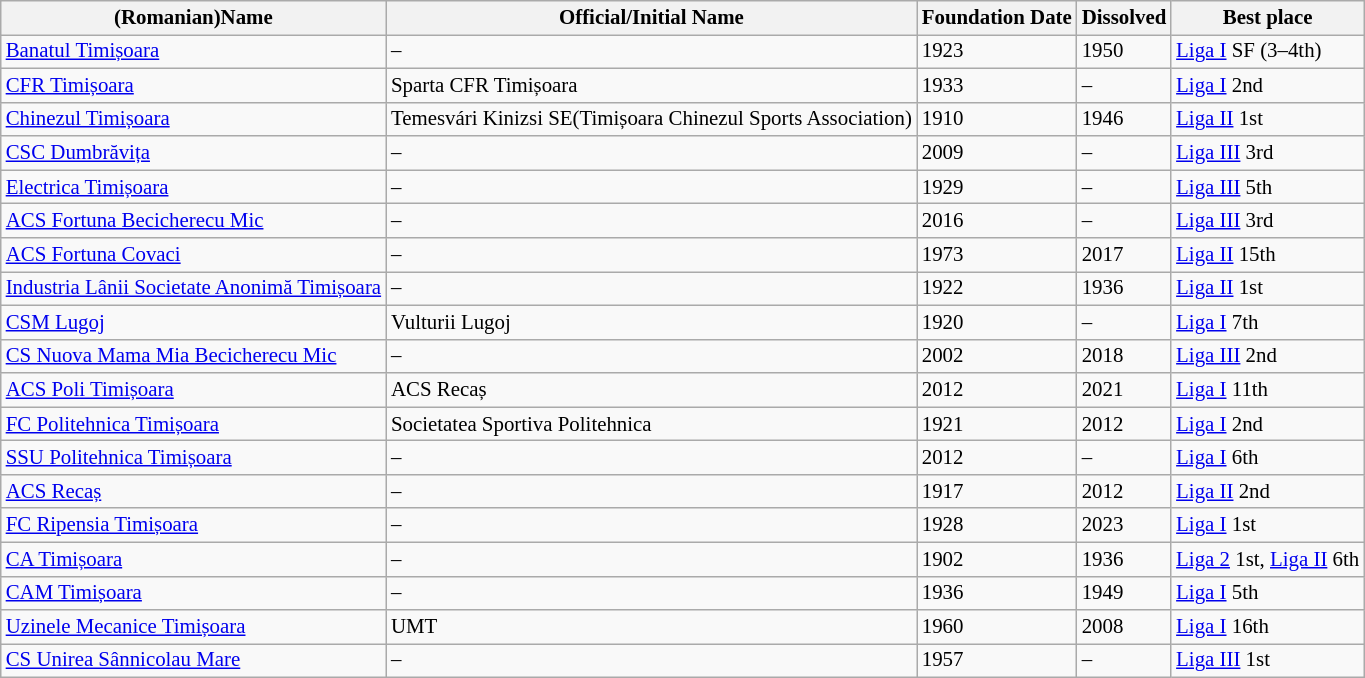<table class="wikitable sortable mw-collapsible" style=" font-size: 87%;">
<tr>
<th>(Romanian)Name</th>
<th>Official/Initial Name</th>
<th>Foundation Date</th>
<th>Dissolved</th>
<th>Best place</th>
</tr>
<tr>
<td><a href='#'>Banatul Timișoara</a></td>
<td>–</td>
<td>1923</td>
<td>1950</td>
<td><a href='#'>Liga I</a> SF (3–4th)</td>
</tr>
<tr>
<td><a href='#'>CFR Timișoara</a></td>
<td>Sparta CFR Timișoara</td>
<td>1933</td>
<td>–</td>
<td><a href='#'>Liga I</a> 2nd</td>
</tr>
<tr>
<td><a href='#'>Chinezul Timișoara</a></td>
<td>Temesvári Kinizsi SE(Timișoara Chinezul Sports Association)</td>
<td>1910</td>
<td>1946</td>
<td><a href='#'>Liga II</a> 1st</td>
</tr>
<tr>
<td><a href='#'>CSC Dumbrăvița</a></td>
<td>–</td>
<td>2009</td>
<td>–</td>
<td><a href='#'>Liga III</a> 3rd</td>
</tr>
<tr>
<td><a href='#'>Electrica Timișoara</a></td>
<td>–</td>
<td>1929</td>
<td>–</td>
<td><a href='#'>Liga III</a> 5th</td>
</tr>
<tr>
<td><a href='#'>ACS Fortuna Becicherecu Mic</a></td>
<td>–</td>
<td>2016</td>
<td>–</td>
<td><a href='#'>Liga III</a> 3rd</td>
</tr>
<tr>
<td><a href='#'>ACS Fortuna Covaci</a></td>
<td>–</td>
<td>1973</td>
<td>2017</td>
<td><a href='#'>Liga II</a> 15th</td>
</tr>
<tr>
<td><a href='#'>Industria Lânii Societate Anonimă Timișoara</a></td>
<td>–</td>
<td>1922</td>
<td>1936</td>
<td><a href='#'>Liga II</a> 1st</td>
</tr>
<tr>
<td><a href='#'>CSM Lugoj</a></td>
<td>Vulturii Lugoj</td>
<td>1920</td>
<td>–</td>
<td><a href='#'>Liga I</a> 7th</td>
</tr>
<tr>
<td><a href='#'>CS Nuova Mama Mia Becicherecu Mic</a></td>
<td>–</td>
<td>2002</td>
<td>2018</td>
<td><a href='#'>Liga III</a> 2nd</td>
</tr>
<tr>
<td><a href='#'>ACS Poli Timișoara</a></td>
<td>ACS Recaș</td>
<td>2012</td>
<td>2021</td>
<td><a href='#'>Liga I</a> 11th</td>
</tr>
<tr>
<td><a href='#'>FC Politehnica Timișoara</a></td>
<td>Societatea Sportiva Politehnica</td>
<td>1921</td>
<td>2012</td>
<td><a href='#'>Liga I</a> 2nd</td>
</tr>
<tr>
<td><a href='#'>SSU Politehnica Timișoara</a></td>
<td>–</td>
<td>2012</td>
<td>–</td>
<td><a href='#'>Liga I</a> 6th</td>
</tr>
<tr>
<td><a href='#'>ACS Recaș</a></td>
<td>–</td>
<td>1917</td>
<td>2012</td>
<td><a href='#'>Liga II</a> 2nd</td>
</tr>
<tr>
<td><a href='#'>FC Ripensia Timișoara</a></td>
<td>–</td>
<td>1928</td>
<td>2023</td>
<td><a href='#'>Liga I</a> 1st</td>
</tr>
<tr>
<td><a href='#'>CA Timișoara</a></td>
<td>–</td>
<td>1902</td>
<td>1936</td>
<td><a href='#'>Liga 2</a> 1st, <a href='#'>Liga II</a> 6th</td>
</tr>
<tr>
<td><a href='#'>CAM Timișoara</a></td>
<td>–</td>
<td>1936</td>
<td>1949</td>
<td><a href='#'>Liga I</a> 5th</td>
</tr>
<tr>
<td><a href='#'>Uzinele Mecanice Timișoara</a></td>
<td>UMT</td>
<td>1960</td>
<td>2008</td>
<td><a href='#'>Liga I</a> 16th</td>
</tr>
<tr>
<td><a href='#'>CS Unirea Sânnicolau Mare</a></td>
<td>–</td>
<td>1957</td>
<td>–</td>
<td><a href='#'>Liga III</a> 1st</td>
</tr>
</table>
